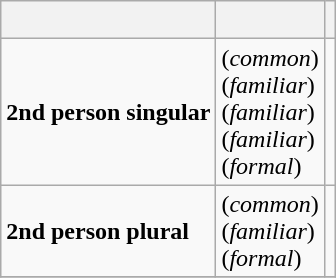<table class="wikitable">
<tr>
<th> </th>
<th></th>
<th></th>
</tr>
<tr>
<td><strong>2nd person singular</strong></td>
<td> (<em>common</em>)<br> (<em>familiar</em>)<br> (<em>familiar</em>)<br> (<em>familiar</em>)<br> (<em>formal</em>)</td>
<td></td>
</tr>
<tr>
<td><strong>2nd person plural</strong></td>
<td> (<em>common</em>)<br> (<em>familiar</em>)<br> (<em>formal</em>)</td>
<td></td>
</tr>
<tr>
</tr>
</table>
